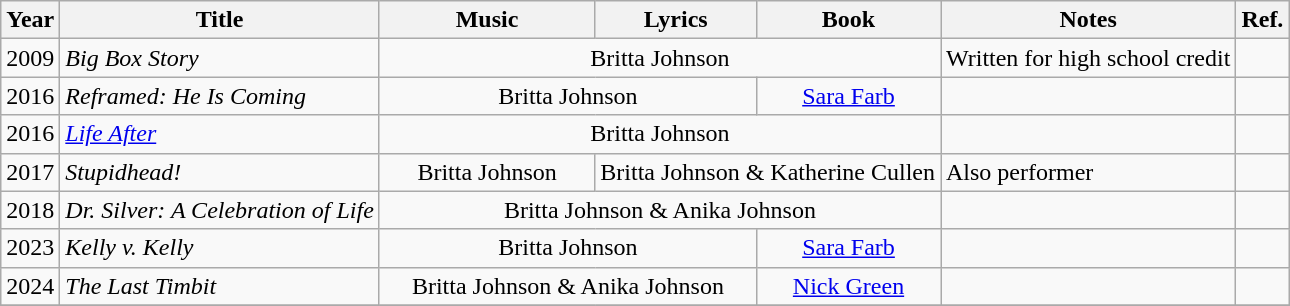<table class="wikitable">
<tr>
<th>Year</th>
<th>Title</th>
<th>Music</th>
<th>Lyrics</th>
<th>Book</th>
<th>Notes</th>
<th>Ref.</th>
</tr>
<tr>
<td>2009</td>
<td><em>Big Box Story</em></td>
<td colspan="3" align="center">Britta Johnson</td>
<td>Written for high school credit</td>
<td align="center"></td>
</tr>
<tr>
<td>2016</td>
<td><em>Reframed: He Is Coming</em></td>
<td colspan="2" align="center">Britta Johnson</td>
<td align="center"><a href='#'>Sara Farb</a></td>
<td></td>
<td align="center"></td>
</tr>
<tr>
<td>2016</td>
<td><em><a href='#'> Life After</a></em></td>
<td colspan="3" align="center">Britta Johnson</td>
<td></td>
<td align="center"></td>
</tr>
<tr>
<td>2017</td>
<td><em>Stupidhead!</em></td>
<td align="center">Britta Johnson</td>
<td colspan="2" align="center">Britta Johnson & Katherine Cullen</td>
<td>Also performer</td>
<td align="center"></td>
</tr>
<tr>
<td>2018</td>
<td><em>Dr. Silver: A Celebration of Life</em></td>
<td colspan="3" align="center">Britta Johnson & Anika Johnson</td>
<td></td>
<td align="center"></td>
</tr>
<tr>
<td>2023</td>
<td><em>Kelly v. Kelly</em></td>
<td colspan="2" align="center">Britta Johnson</td>
<td align="center"><a href='#'>Sara Farb</a></td>
<td></td>
<td align="center"></td>
</tr>
<tr>
<td>2024</td>
<td><em>The Last Timbit</em></td>
<td colspan="2" align="center">Britta Johnson & Anika Johnson</td>
<td align="center"><a href='#'> Nick Green</a></td>
<td></td>
<td align="center"></td>
</tr>
<tr>
</tr>
</table>
